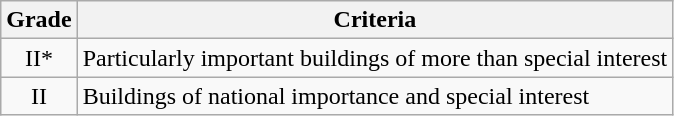<table class="wikitable">
<tr>
<th>Grade</th>
<th>Criteria</th>
</tr>
<tr>
<td align="center" >II*</td>
<td>Particularly important buildings of more than special interest</td>
</tr>
<tr>
<td align="center" >II</td>
<td>Buildings of national importance and special interest</td>
</tr>
</table>
